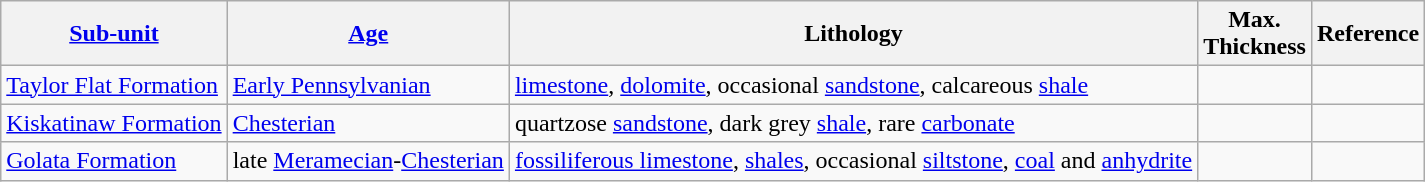<table class="wikitable">
<tr>
<th><a href='#'>Sub-unit</a></th>
<th><a href='#'>Age</a></th>
<th>Lithology</th>
<th>Max.<br>Thickness</th>
<th>Reference</th>
</tr>
<tr>
<td><a href='#'>Taylor Flat Formation</a></td>
<td><a href='#'>Early Pennsylvanian</a></td>
<td><a href='#'>limestone</a>, <a href='#'>dolomite</a>, occasional <a href='#'>sandstone</a>, calcareous <a href='#'>shale</a></td>
<td></td>
<td></td>
</tr>
<tr>
<td><a href='#'>Kiskatinaw Formation</a></td>
<td><a href='#'>Chesterian</a></td>
<td>quartzose <a href='#'>sandstone</a>, dark grey <a href='#'>shale</a>, rare <a href='#'>carbonate</a></td>
<td></td>
<td></td>
</tr>
<tr>
<td><a href='#'>Golata Formation</a></td>
<td>late <a href='#'>Meramecian</a>-<a href='#'>Chesterian</a></td>
<td><a href='#'>fossiliferous limestone</a>, <a href='#'>shales</a>, occasional <a href='#'>siltstone</a>, <a href='#'>coal</a> and <a href='#'>anhydrite</a></td>
<td></td>
<td></td>
</tr>
</table>
